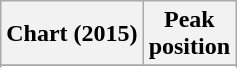<table class="wikitable sortable plainrowheaders" style="text-align:center">
<tr>
<th>Chart (2015)</th>
<th>Peak<br>position</th>
</tr>
<tr>
</tr>
<tr>
</tr>
<tr>
</tr>
<tr>
</tr>
<tr>
</tr>
</table>
